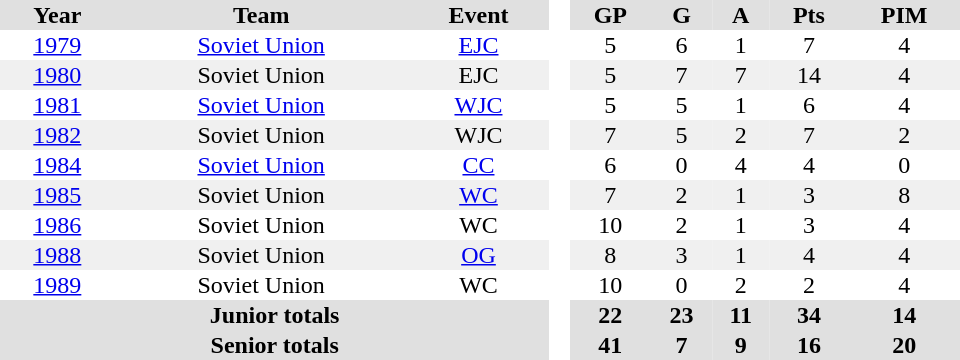<table border="0" cellpadding="1" cellspacing="0" style="text-align:center; width:40em">
<tr ALIGN="center" bgcolor="#e0e0e0">
<th>Year</th>
<th>Team</th>
<th>Event</th>
<th ALIGN="center" rowspan="99" bgcolor="#ffffff"> </th>
<th>GP</th>
<th>G</th>
<th>A</th>
<th>Pts</th>
<th>PIM</th>
</tr>
<tr>
<td><a href='#'>1979</a></td>
<td><a href='#'>Soviet Union</a></td>
<td><a href='#'>EJC</a></td>
<td>5</td>
<td>6</td>
<td>1</td>
<td>7</td>
<td>4</td>
</tr>
<tr bgcolor="#f0f0f0">
<td><a href='#'>1980</a></td>
<td>Soviet Union</td>
<td>EJC</td>
<td>5</td>
<td>7</td>
<td>7</td>
<td>14</td>
<td>4</td>
</tr>
<tr>
<td><a href='#'>1981</a></td>
<td><a href='#'>Soviet Union</a></td>
<td><a href='#'>WJC</a></td>
<td>5</td>
<td>5</td>
<td>1</td>
<td>6</td>
<td>4</td>
</tr>
<tr bgcolor="#f0f0f0">
<td><a href='#'>1982</a></td>
<td>Soviet Union</td>
<td>WJC</td>
<td>7</td>
<td>5</td>
<td>2</td>
<td>7</td>
<td>2</td>
</tr>
<tr>
<td><a href='#'>1984</a></td>
<td><a href='#'>Soviet Union</a></td>
<td><a href='#'>CC</a></td>
<td>6</td>
<td>0</td>
<td>4</td>
<td>4</td>
<td>0</td>
</tr>
<tr bgcolor="#f0f0f0">
<td><a href='#'>1985</a></td>
<td>Soviet Union</td>
<td><a href='#'>WC</a></td>
<td>7</td>
<td>2</td>
<td>1</td>
<td>3</td>
<td>8</td>
</tr>
<tr>
<td><a href='#'>1986</a></td>
<td>Soviet Union</td>
<td>WC</td>
<td>10</td>
<td>2</td>
<td>1</td>
<td>3</td>
<td>4</td>
</tr>
<tr bgcolor="#f0f0f0">
<td><a href='#'>1988</a></td>
<td>Soviet Union</td>
<td><a href='#'>OG</a></td>
<td>8</td>
<td>3</td>
<td>1</td>
<td>4</td>
<td>4</td>
</tr>
<tr>
<td><a href='#'>1989</a></td>
<td>Soviet Union</td>
<td>WC</td>
<td>10</td>
<td>0</td>
<td>2</td>
<td>2</td>
<td>4</td>
</tr>
<tr bgcolor="#e0e0e0">
<th colspan=3>Junior totals</th>
<th>22</th>
<th>23</th>
<th>11</th>
<th>34</th>
<th>14</th>
</tr>
<tr bgcolor="#e0e0e0">
<th colspan=3>Senior totals</th>
<th>41</th>
<th>7</th>
<th>9</th>
<th>16</th>
<th>20</th>
</tr>
</table>
